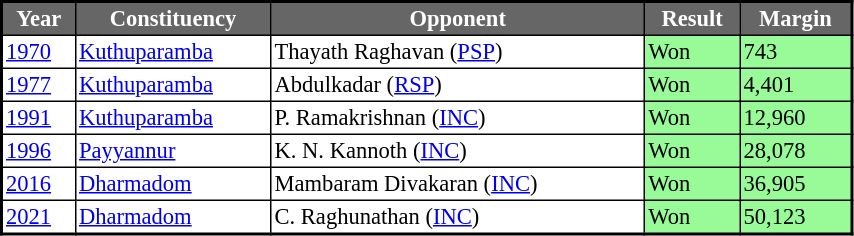<table cellpadding="2" cellspacing="0" border="1"  style="width:45%; border-collapse:collapse; border:2px #000 solid; font-size:94%;">
<tr>
<th style="background:#666; color:white;">Year</th>
<th style="background:#666; color:white;">Constituency</th>
<th style="background:#666; color:white;">Opponent</th>
<th style="background:#666; color:white;">Result</th>
<th style="background:#666; color:white;">Margin</th>
</tr>
<tr>
<td><a href='#'>1970</a></td>
<td><a href='#'>Kuthuparamba</a></td>
<td>Thayath Raghavan (<a href='#'>PSP</a>)</td>
<td style="background: #98FB98;">Won</td>
<td style="background: #98FB98;">743</td>
</tr>
<tr>
<td><a href='#'>1977</a></td>
<td><a href='#'>Kuthuparamba</a></td>
<td>Abdulkadar (<a href='#'>RSP</a>)</td>
<td style="background: #98FB98;">Won</td>
<td style="background: #98FB98;">4,401</td>
</tr>
<tr>
<td><a href='#'>1991</a></td>
<td><a href='#'>Kuthuparamba</a></td>
<td>P. Ramakrishnan (<a href='#'>INC</a>)</td>
<td style="background: #98FB98;">Won</td>
<td style="background: #98FB98;">12,960</td>
</tr>
<tr>
<td><a href='#'>1996</a></td>
<td><a href='#'>Payyannur</a></td>
<td>K. N. Kannoth (<a href='#'>INC</a>)</td>
<td style="background: #98FB98;">Won</td>
<td style="background: #98FB98;">28,078</td>
</tr>
<tr>
<td><a href='#'>2016</a></td>
<td><a href='#'>Dharmadom</a></td>
<td>Mambaram Divakaran (<a href='#'>INC</a>)</td>
<td style="background: #98FB98;">Won</td>
<td style="background: #98FB98;">36,905</td>
</tr>
<tr>
<td><a href='#'>2021</a></td>
<td><a href='#'>Dharmadom</a></td>
<td>C. Raghunathan (<a href='#'>INC</a>)</td>
<td style="background: #98FB98;">Won</td>
<td style="background: #98FB98;">50,123</td>
</tr>
</table>
